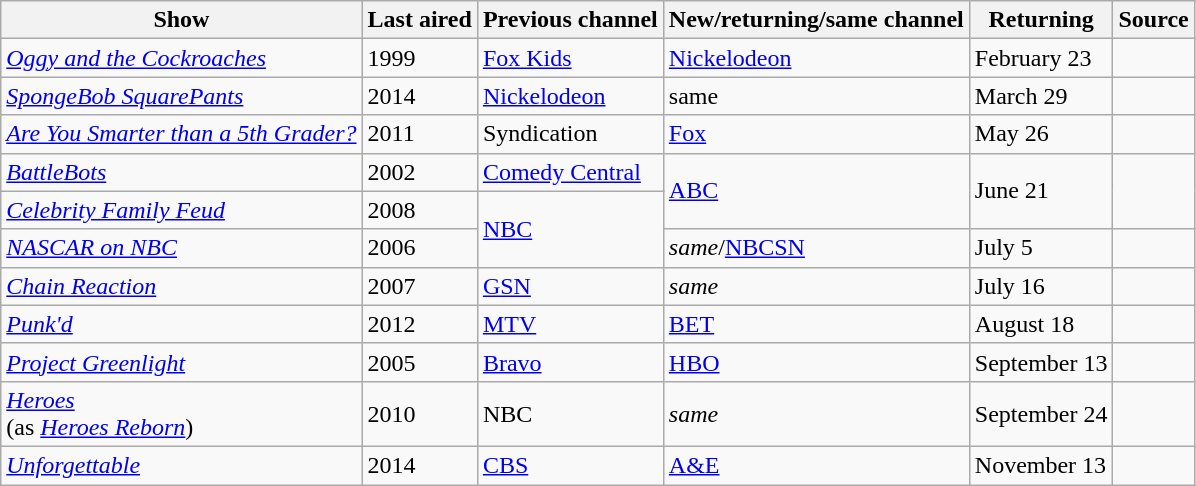<table class="wikitable sortable">
<tr ">
<th>Show</th>
<th>Last aired</th>
<th>Previous channel</th>
<th>New/returning/same channel</th>
<th>Returning</th>
<th>Source</th>
</tr>
<tr>
<td><em><a href='#'>Oggy and the Cockroaches</a></em></td>
<td>1999</td>
<td><a href='#'>Fox Kids</a></td>
<td><a href='#'>Nickelodeon</a></td>
<td>February 23</td>
<td></td>
</tr>
<tr>
<td><em><a href='#'>SpongeBob SquarePants</a></em></td>
<td>2014</td>
<td><a href='#'>Nickelodeon</a></td>
<td>same</td>
<td>March 29</td>
</tr>
<tr>
<td><em><a href='#'>Are You Smarter than a 5th Grader?</a></em></td>
<td>2011</td>
<td>Syndication</td>
<td><a href='#'>Fox</a></td>
<td>May 26</td>
<td></td>
</tr>
<tr>
<td><em><a href='#'>BattleBots</a></em></td>
<td>2002</td>
<td><a href='#'>Comedy Central</a></td>
<td rowspan=2><a href='#'>ABC</a></td>
<td rowspan=2>June 21</td>
<td rowspan=2></td>
</tr>
<tr>
<td><em><a href='#'>Celebrity Family Feud</a></em></td>
<td>2008</td>
<td rowspan=2><a href='#'>NBC</a></td>
</tr>
<tr>
<td><em><a href='#'>NASCAR on NBC</a></em></td>
<td>2006</td>
<td><em>same</em>/<a href='#'>NBCSN</a></td>
<td>July 5</td>
<td></td>
</tr>
<tr>
<td><em><a href='#'>Chain Reaction</a></em></td>
<td>2007</td>
<td><a href='#'>GSN</a></td>
<td><em>same</em></td>
<td>July 16</td>
<td></td>
</tr>
<tr>
<td><em><a href='#'>Punk'd</a></em></td>
<td>2012</td>
<td><a href='#'>MTV</a></td>
<td><a href='#'>BET</a></td>
<td>August 18</td>
<td></td>
</tr>
<tr>
<td><em><a href='#'>Project Greenlight</a></em></td>
<td>2005</td>
<td><a href='#'>Bravo</a></td>
<td><a href='#'>HBO</a></td>
<td>September 13</td>
<td></td>
</tr>
<tr>
<td><em><a href='#'>Heroes</a></em><br>(as <em><a href='#'>Heroes Reborn</a></em>)</td>
<td>2010</td>
<td>NBC</td>
<td><em>same</em></td>
<td>September 24</td>
<td></td>
</tr>
<tr>
<td><em><a href='#'>Unforgettable</a></em></td>
<td>2014</td>
<td><a href='#'>CBS</a></td>
<td><a href='#'>A&E</a></td>
<td>November 13</td>
<td></td>
</tr>
</table>
